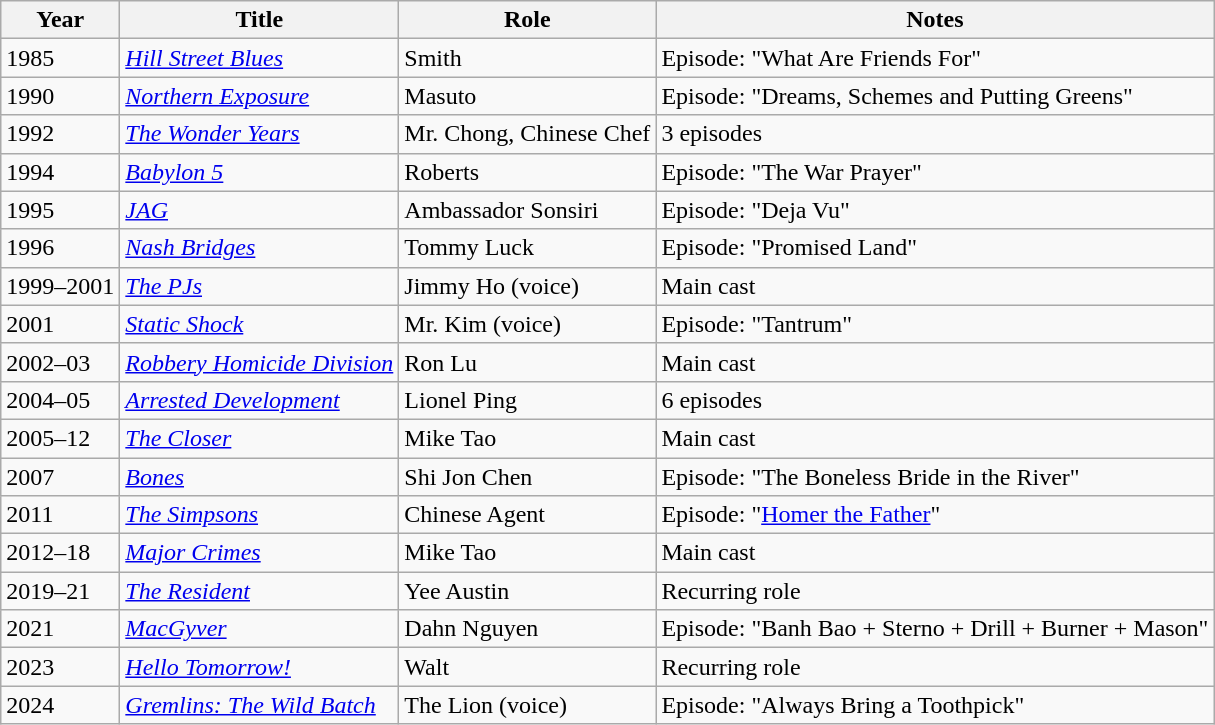<table class="wikitable sortable">
<tr>
<th>Year</th>
<th>Title</th>
<th>Role</th>
<th>Notes</th>
</tr>
<tr>
<td>1985</td>
<td><em><a href='#'>Hill Street Blues</a></em></td>
<td>Smith</td>
<td>Episode: "What Are Friends For"</td>
</tr>
<tr>
<td>1990</td>
<td><em><a href='#'>Northern Exposure</a></em></td>
<td>Masuto</td>
<td>Episode: "Dreams, Schemes and Putting Greens"</td>
</tr>
<tr>
<td>1992</td>
<td><em><a href='#'>The Wonder Years</a></em></td>
<td>Mr. Chong, Chinese Chef</td>
<td>3 episodes</td>
</tr>
<tr>
<td>1994</td>
<td><em><a href='#'>Babylon 5</a></em></td>
<td>Roberts</td>
<td>Episode: "The War Prayer"</td>
</tr>
<tr>
<td>1995</td>
<td><em><a href='#'>JAG</a></em></td>
<td>Ambassador Sonsiri</td>
<td>Episode: "Deja Vu"</td>
</tr>
<tr>
<td>1996</td>
<td><em><a href='#'>Nash Bridges</a></em></td>
<td>Tommy Luck</td>
<td>Episode: "Promised Land"</td>
</tr>
<tr>
<td>1999–2001</td>
<td><em><a href='#'>The PJs</a></em></td>
<td>Jimmy Ho (voice)</td>
<td>Main cast</td>
</tr>
<tr>
<td>2001</td>
<td><em><a href='#'>Static Shock</a></em></td>
<td>Mr. Kim (voice)</td>
<td>Episode: "Tantrum"</td>
</tr>
<tr>
<td>2002–03</td>
<td><em><a href='#'>Robbery Homicide Division</a></em></td>
<td>Ron Lu</td>
<td>Main cast</td>
</tr>
<tr>
<td>2004–05</td>
<td><em><a href='#'>Arrested Development</a></em></td>
<td>Lionel Ping</td>
<td>6 episodes</td>
</tr>
<tr>
<td>2005–12</td>
<td><em><a href='#'>The Closer</a></em></td>
<td>Mike Tao</td>
<td>Main cast</td>
</tr>
<tr>
<td>2007</td>
<td><em><a href='#'>Bones</a></em></td>
<td>Shi Jon Chen</td>
<td>Episode: "The Boneless Bride in the River"</td>
</tr>
<tr>
<td>2011</td>
<td><em><a href='#'>The Simpsons</a></em></td>
<td>Chinese Agent</td>
<td>Episode: "<a href='#'>Homer the Father</a>"</td>
</tr>
<tr>
<td>2012–18</td>
<td><em><a href='#'>Major Crimes</a></em></td>
<td>Mike Tao</td>
<td>Main cast</td>
</tr>
<tr>
<td>2019–21</td>
<td><em><a href='#'>The Resident</a></em></td>
<td>Yee Austin</td>
<td>Recurring role</td>
</tr>
<tr>
<td>2021</td>
<td><em><a href='#'>MacGyver</a></em></td>
<td>Dahn Nguyen</td>
<td>Episode: "Banh Bao + Sterno + Drill + Burner + Mason"</td>
</tr>
<tr>
<td>2023</td>
<td><em><a href='#'>Hello Tomorrow!</a></em></td>
<td>Walt</td>
<td>Recurring role</td>
</tr>
<tr>
<td>2024</td>
<td><em><a href='#'>Gremlins: The Wild Batch</a></em></td>
<td>The Lion (voice)</td>
<td>Episode: "Always Bring a Toothpick"</td>
</tr>
</table>
